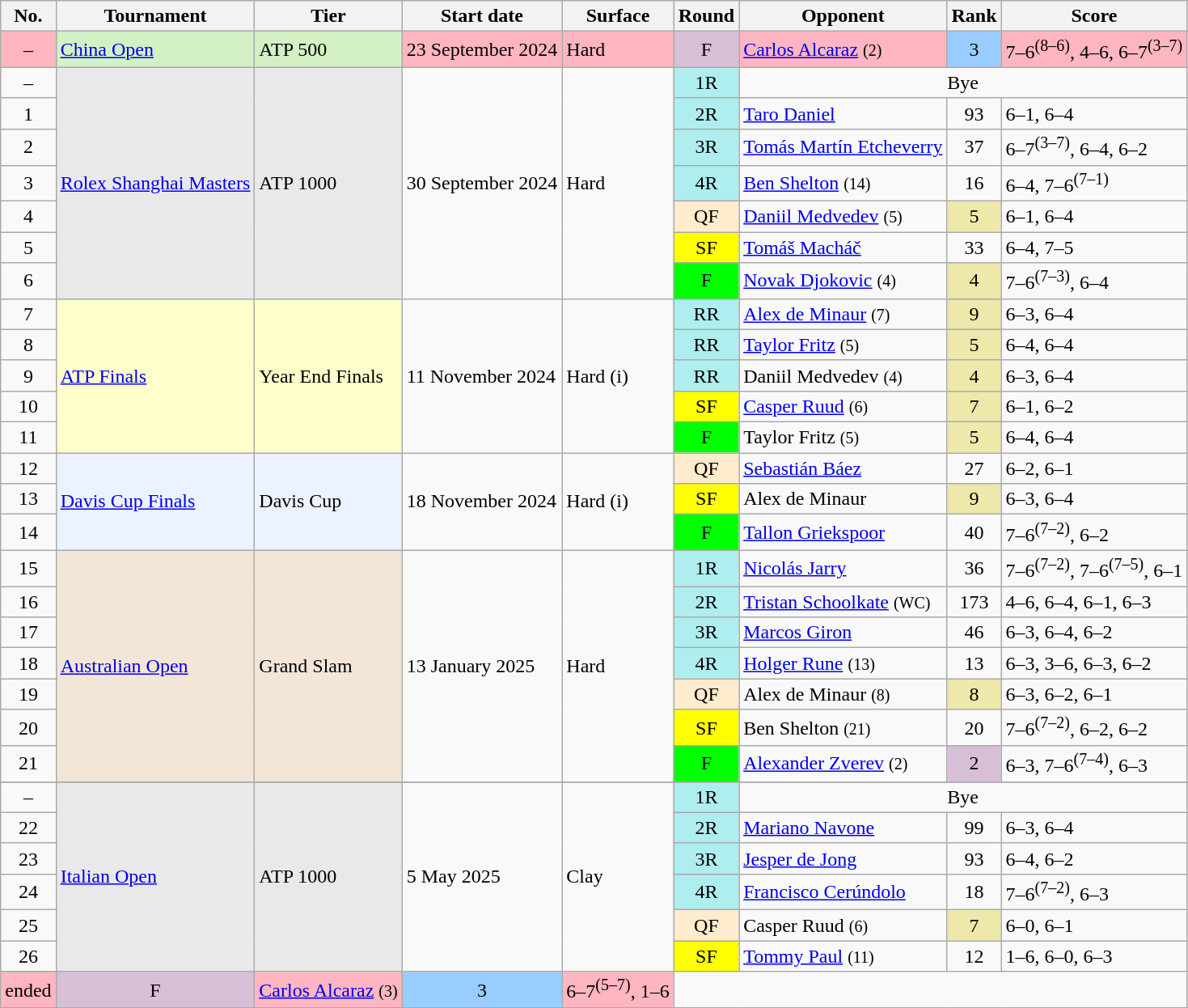<table class="wikitable sortable">
<tr>
<th scope="col">No.</th>
<th scope="col">Tournament</th>
<th scope="col">Tier</th>
<th scope="col">Start date</th>
<th scope="col">Surface</th>
<th scope="col">Round</th>
<th scope="col">Opponent</th>
<th scope="col">Rank</th>
<th scope="col" class="unsortable">Score</th>
</tr>
<tr bgcolor=lightpink>
<td align=center>–</td>
<td bgcolor=D4F1C5><a href='#'>China Open</a></td>
<td bgcolor=D4F1C5>ATP 500</td>
<td>23 September 2024</td>
<td>Hard</td>
<td align=center style="background:thistle;">F</td>
<td> <a href='#'>Carlos Alcaraz</a> <small>(2)</small></td>
<td align=center bgcolor=99ccff>3</td>
<td>7–6<sup>(8–6)</sup>, 4–6, 6–7<sup>(3–7)</sup></td>
</tr>
<tr>
<td align=center>–</td>
<td rowspan="7" bgcolor=E9E9E9><a href='#'>Rolex Shanghai Masters</a></td>
<td rowspan="7" bgcolor=E9E9E9>ATP 1000</td>
<td rowspan="7">30 September 2024</td>
<td rowspan="7">Hard</td>
<td align=center style="background:#afeeee;">1R</td>
<td align=center colspan="3">Bye</td>
</tr>
<tr>
<td align=center>1</td>
<td align=center style="background:#afeeee;">2R</td>
<td> <a href='#'>Taro Daniel</a></td>
<td align=center>93</td>
<td>6–1, 6–4</td>
</tr>
<tr>
<td align=center>2</td>
<td align=center style="background:#afeeee;">3R</td>
<td> <a href='#'>Tomás Martín Etcheverry</a></td>
<td align=center>37</td>
<td>6–7<sup>(3–7)</sup>, 6–4, 6–2</td>
</tr>
<tr>
<td align=center>3</td>
<td align=center style="background:#afeeee;">4R</td>
<td> <a href='#'>Ben Shelton</a> <small>(14)</small></td>
<td align=center>16</td>
<td>6–4, 7–6<sup>(7–1)</sup></td>
</tr>
<tr>
<td align=center>4</td>
<td align=center style="background:#ffebcd;">QF</td>
<td> <a href='#'>Daniil Medvedev</a> <small>(5)</small></td>
<td bgcolor=eee8aa align=center>5</td>
<td>6–1, 6–4</td>
</tr>
<tr>
<td align=center>5</td>
<td align=center style="background:yellow;">SF</td>
<td> <a href='#'>Tomáš Macháč</a></td>
<td align=center>33</td>
<td>6–4, 7–5</td>
</tr>
<tr>
<td align=center>6</td>
<td align=center style="background:lime;">F</td>
<td> <a href='#'>Novak Djokovic</a> <small>(4)</small></td>
<td bgcolor=eee8aa align=center>4</td>
<td>7–6<sup>(7–3)</sup>, 6–4</td>
</tr>
<tr>
<td align=center>7</td>
<td rowspan=5 style="background:#ffc;"><a href='#'>ATP Finals</a></td>
<td rowspan=5 style="background:#ffc;">Year End Finals</td>
<td rowspan=5>11 November 2024</td>
<td rowspan=5>Hard (i)</td>
<td align=center style="background:#afeeee;">RR</td>
<td> <a href='#'>Alex de Minaur</a> <small>(7)</small></td>
<td bgcolor=eee8aa align=center>9</td>
<td>6–3, 6–4</td>
</tr>
<tr>
<td align=center>8</td>
<td align=center style="background:#afeeee;">RR</td>
<td> <a href='#'>Taylor Fritz</a> <small>(5)</small></td>
<td bgcolor=eee8aa align=center>5</td>
<td>6–4, 6–4</td>
</tr>
<tr>
<td align=center>9</td>
<td align=center style="background:#afeeee;">RR</td>
<td> Daniil Medvedev <small>(4)</small></td>
<td bgcolor=eee8aa align=center>4</td>
<td>6–3, 6–4</td>
</tr>
<tr>
<td align=center>10</td>
<td align=center style="background:yellow;">SF</td>
<td> <a href='#'>Casper Ruud</a> <small>(6)</small></td>
<td bgcolor=eee8aa align=center>7</td>
<td>6–1, 6–2</td>
</tr>
<tr>
<td align=center>11</td>
<td align=center style="background:lime;">F</td>
<td> Taylor Fritz <small>(5)</small></td>
<td bgcolor=eee8aa align=center>5</td>
<td>6–4, 6–4</td>
</tr>
<tr>
<td align=center>12</td>
<td rowspan="3" bgcolor="ecf2ff"><a href='#'>Davis Cup Finals</a></td>
<td rowspan="3" bgcolor="ecf2ff">Davis Cup</td>
<td rowspan="3">18 November 2024</td>
<td rowspan="3">Hard (i)</td>
<td align=center style="background:#ffebcd;">QF</td>
<td> <a href='#'>Sebastián Báez</a></td>
<td align=center>27</td>
<td>6–2, 6–1</td>
</tr>
<tr>
<td align=center>13</td>
<td align=center style="background:yellow;">SF</td>
<td> Alex de Minaur</td>
<td align=center bgcolor=eee8aa>9</td>
<td>6–3, 6–4</td>
</tr>
<tr>
<td align=center>14</td>
<td align=center style="background:lime;">F</td>
<td> <a href='#'>Tallon Griekspoor</a></td>
<td align=center>40</td>
<td>7–6<sup>(7–2)</sup>, 6–2</td>
</tr>
<tr>
<td align=center>15</td>
<td rowspan="7" bgcolor="f3e6d7"><a href='#'>Australian Open</a></td>
<td rowspan="7" bgcolor="f3e6d7">Grand Slam</td>
<td rowspan="7">13 January 2025</td>
<td rowspan="7">Hard</td>
<td align=center style="background:#afeeee;">1R</td>
<td> <a href='#'>Nicolás Jarry</a></td>
<td align=center>36</td>
<td>7–6<sup>(7–2)</sup>, 7–6<sup>(7–5)</sup>, 6–1</td>
</tr>
<tr>
<td align=center>16</td>
<td align=center style="background:#afeeee;">2R</td>
<td> <a href='#'>Tristan Schoolkate</a> <small>(WC)</small></td>
<td align=center>173</td>
<td>4–6, 6–4, 6–1, 6–3</td>
</tr>
<tr>
<td align=center>17</td>
<td align=center style="background:#afeeee;">3R</td>
<td> <a href='#'>Marcos Giron</a></td>
<td align=center>46</td>
<td>6–3, 6–4, 6–2</td>
</tr>
<tr>
<td align=center>18</td>
<td align=center style="background:#afeeee;">4R</td>
<td> <a href='#'>Holger Rune</a> <small>(13)</small></td>
<td align=center>13</td>
<td>6–3, 3–6, 6–3, 6–2</td>
</tr>
<tr>
<td align=center>19</td>
<td align=center style="background:#ffebcd;">QF</td>
<td> Alex de Minaur <small>(8)</small></td>
<td bgcolor=eee8aa align=center>8</td>
<td>6–3, 6–2, 6–1</td>
</tr>
<tr>
<td align=center>20</td>
<td align=center style="background:yellow;">SF</td>
<td> Ben Shelton <small>(21)</small></td>
<td align=center>20</td>
<td>7–6<sup>(7–2)</sup>, 6–2, 6–2</td>
</tr>
<tr>
<td align=center>21</td>
<td align=center style="background:lime;">F</td>
<td> <a href='#'>Alexander Zverev</a> <small>(2)</small></td>
<td align=center bgcolor=thistle>2</td>
<td>6–3, 7–6<sup>(7–4)</sup>, 6–3</td>
</tr>
<tr>
</tr>
<tr>
<td align=center>–</td>
<td rowspan="7" bgcolor=E9E9E9><a href='#'>Italian Open</a></td>
<td rowspan="7" bgcolor=E9E9E9>ATP 1000</td>
<td rowspan="7">5 May 2025</td>
<td rowspan="7">Clay</td>
<td align=center style="background:#afeeee;">1R</td>
<td align=center colspan="3">Bye</td>
</tr>
<tr>
<td align=center>22</td>
<td align=center style="background:#afeeee;">2R</td>
<td> <a href='#'>Mariano Navone</a></td>
<td align=center>99</td>
<td>6–3, 6–4</td>
</tr>
<tr>
<td align=center>23</td>
<td align=center style="background:#afeeee;">3R</td>
<td> <a href='#'>Jesper de Jong</a></td>
<td align=center>93</td>
<td>6–4, 6–2</td>
</tr>
<tr>
<td align=center>24</td>
<td align=center style="background:#afeeee;">4R</td>
<td> <a href='#'>Francisco Cerúndolo</a></td>
<td align=center>18</td>
<td>7–6<sup>(7–2)</sup>, 6–3</td>
</tr>
<tr>
<td align=center>25</td>
<td align=center style="background:#ffebcd;">QF</td>
<td> Casper Ruud <small>(6)</small></td>
<td bgcolor=eee8aa align=center>7</td>
<td>6–0, 6–1</td>
</tr>
<tr>
<td align=center>26</td>
<td align=center style="background:yellow;">SF</td>
<td> <a href='#'>Tommy Paul</a> <small>(11)</small></td>
<td align=center>12</td>
<td>1–6, 6–0, 6–3</td>
</tr>
<tr>
</tr>
<tr bgcolor=lightpink>
<td align=center>ended</td>
<td align=center style="background:thistle;">F</td>
<td> <a href='#'>Carlos Alcaraz</a> <small>(3)</small></td>
<td bgcolor=#99ccff align=center>3</td>
<td>6–7<sup>(5–7)</sup>, 1–6</td>
</tr>
<tr>
</tr>
</table>
